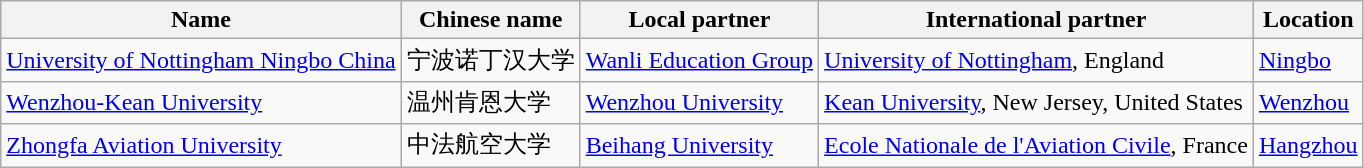<table class="wikitable + sortable">
<tr>
<th>Name</th>
<th>Chinese name</th>
<th>Local partner</th>
<th>International partner</th>
<th>Location</th>
</tr>
<tr>
<td><a href='#'>University of Nottingham Ningbo China</a></td>
<td>宁波诺丁汉大学</td>
<td><a href='#'>Wanli Education Group</a></td>
<td><a href='#'>University of Nottingham</a>, England</td>
<td><a href='#'>Ningbo</a></td>
</tr>
<tr>
<td><a href='#'>Wenzhou-Kean University</a></td>
<td>温州肯恩大学</td>
<td><a href='#'>Wenzhou University</a></td>
<td><a href='#'>Kean University</a>, New Jersey, United States</td>
<td><a href='#'>Wenzhou</a></td>
</tr>
<tr>
<td><a href='#'>Zhongfa Aviation University</a></td>
<td>中法航空大学</td>
<td><a href='#'>Beihang University</a></td>
<td><a href='#'>Ecole Nationale de l'Aviation Civile</a>, France</td>
<td><a href='#'>Hangzhou</a></td>
</tr>
</table>
